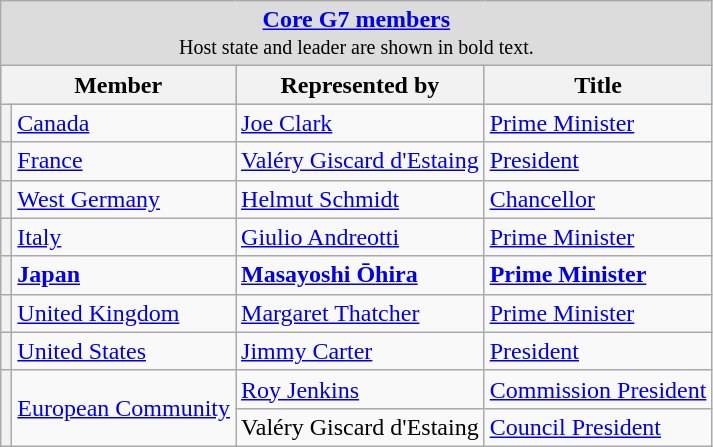<table class="wikitable">
<tr>
<td colspan="4" style="text-align: center; background:Gainsboro"><strong><a href='#'>Core G7 members</a></strong><br><small>Host state and leader are shown in bold text.</small></td>
</tr>
<tr style="background:LightSteelBlue; text-align:center;">
<th colspan=2>Member</th>
<th>Represented by</th>
<th>Title</th>
</tr>
<tr>
<th></th>
<td><a href='#'>Canada</a></td>
<td><a href='#'>Joe Clark</a></td>
<td><a href='#'>Prime Minister</a></td>
</tr>
<tr>
<th></th>
<td><a href='#'>France</a></td>
<td><a href='#'>Valéry Giscard d'Estaing</a></td>
<td><a href='#'>President</a></td>
</tr>
<tr>
<th></th>
<td><a href='#'>West Germany</a></td>
<td><a href='#'>Helmut Schmidt</a></td>
<td><a href='#'>Chancellor</a></td>
</tr>
<tr>
<th></th>
<td><a href='#'>Italy</a></td>
<td><a href='#'>Giulio Andreotti</a></td>
<td><a href='#'>Prime Minister</a></td>
</tr>
<tr>
<th></th>
<td><strong><a href='#'>Japan</a></strong></td>
<td><strong><a href='#'>Masayoshi Ōhira</a></strong></td>
<td><strong><a href='#'>Prime Minister</a></strong></td>
</tr>
<tr>
<th></th>
<td><a href='#'>United Kingdom</a></td>
<td><a href='#'>Margaret Thatcher</a></td>
<td><a href='#'>Prime Minister</a></td>
</tr>
<tr>
<th></th>
<td><a href='#'>United States</a></td>
<td><a href='#'>Jimmy Carter</a></td>
<td><a href='#'>President</a></td>
</tr>
<tr>
<th rowspan="2"></th>
<td rowspan="2"><a href='#'>European Community</a></td>
<td><a href='#'>Roy Jenkins</a></td>
<td><a href='#'>Commission President</a></td>
</tr>
<tr>
<td>Valéry Giscard d'Estaing</td>
<td><a href='#'>Council President</a></td>
</tr>
</table>
